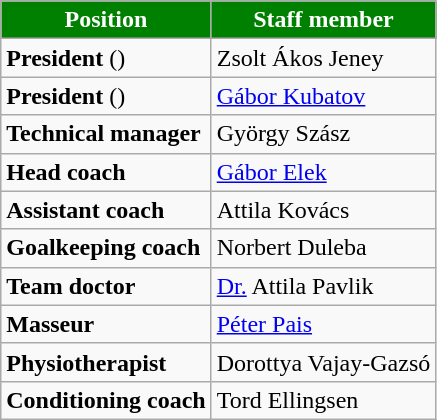<table class="wikitable">
<tr>
<th style="color:white; background:#008000">Position</th>
<th style="color:white; background:#008000">Staff member</th>
</tr>
<tr>
<td><strong>President</strong> ()</td>
<td> Zsolt Ákos Jeney</td>
</tr>
<tr>
<td><strong>President</strong> ()</td>
<td> <a href='#'>Gábor Kubatov</a></td>
</tr>
<tr>
<td><strong>Technical manager</strong></td>
<td> György Szász</td>
</tr>
<tr>
<td><strong>Head coach</strong></td>
<td> <a href='#'>Gábor Elek</a></td>
</tr>
<tr>
<td><strong>Assistant coach</strong></td>
<td> Attila Kovács</td>
</tr>
<tr>
<td><strong>Goalkeeping coach</strong></td>
<td> Norbert Duleba</td>
</tr>
<tr>
<td><strong>Team doctor</strong></td>
<td> <a href='#'>Dr.</a> Attila Pavlik</td>
</tr>
<tr>
<td><strong>Masseur</strong></td>
<td> <a href='#'>Péter Pais</a></td>
</tr>
<tr>
<td><strong>Physiotherapist</strong></td>
<td> Dorottya Vajay-Gazsó</td>
</tr>
<tr>
<td><strong>Conditioning coach</strong></td>
<td> Tord Ellingsen</td>
</tr>
</table>
